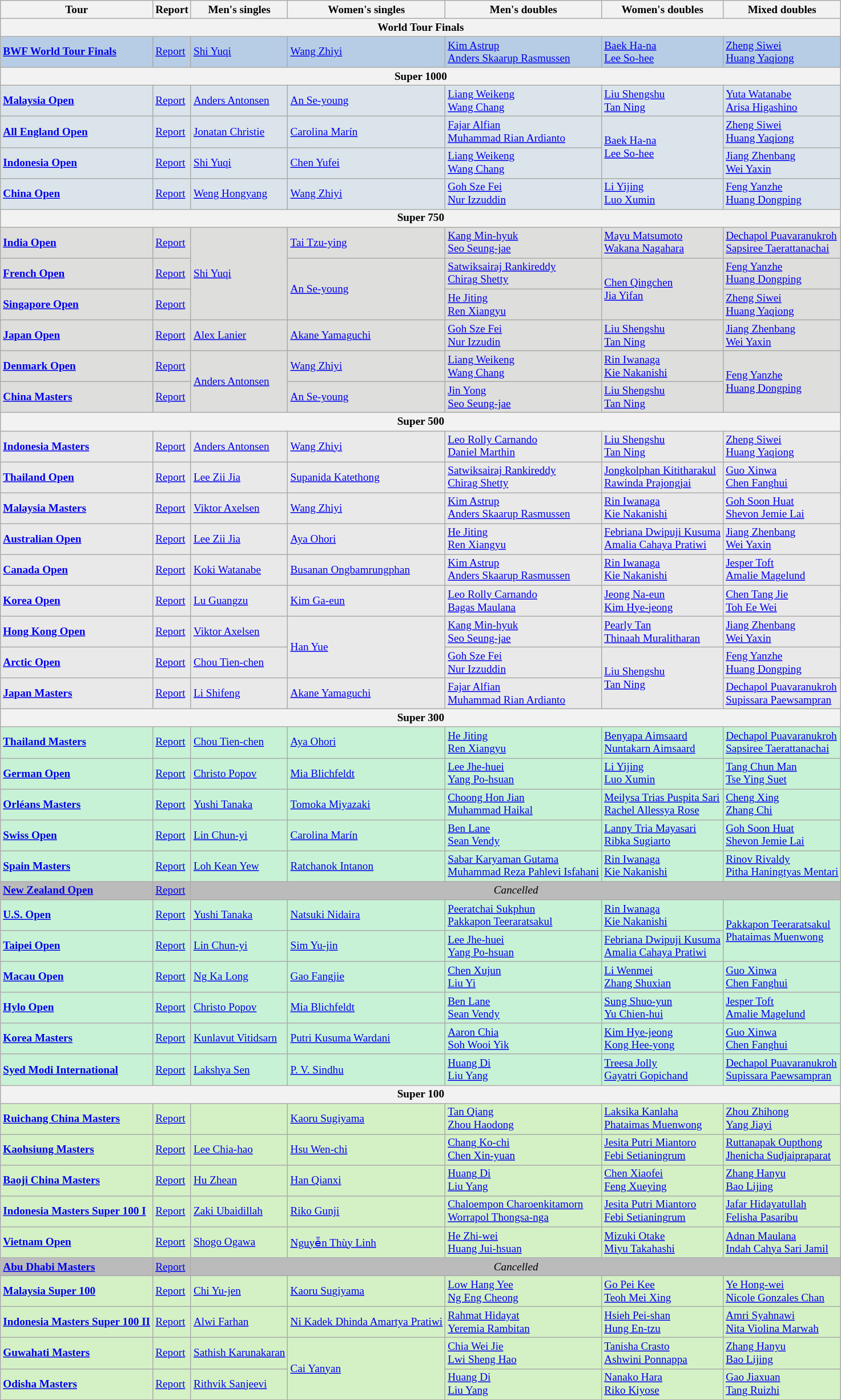<table class="wikitable"style="font-size:80%">
<tr>
<th>Tour</th>
<th>Report</th>
<th>Men's singles</th>
<th>Women's singles</th>
<th>Men's doubles</th>
<th>Women's doubles</th>
<th>Mixed doubles</th>
</tr>
<tr>
<th colspan="7">World Tour Finals</th>
</tr>
<tr bgcolor="#B6CDE5">
<td><strong><a href='#'>BWF World Tour Finals</a></strong></td>
<td><a href='#'>Report</a></td>
<td> <a href='#'>Shi Yuqi</a></td>
<td> <a href='#'>Wang Zhiyi</a></td>
<td> <a href='#'>Kim Astrup</a><br> <a href='#'>Anders Skaarup Rasmussen</a></td>
<td> <a href='#'>Baek Ha-na</a><br> <a href='#'>Lee So-hee</a></td>
<td> <a href='#'>Zheng Siwei</a><br> <a href='#'>Huang Yaqiong</a></td>
</tr>
<tr>
<th colspan="7">Super 1000</th>
</tr>
<tr bgcolor="#DAE4EA">
<td><strong><a href='#'>Malaysia Open</a></strong></td>
<td><a href='#'>Report</a></td>
<td> <a href='#'>Anders Antonsen</a></td>
<td> <a href='#'>An Se-young</a></td>
<td> <a href='#'>Liang Weikeng</a><br> <a href='#'>Wang Chang</a></td>
<td> <a href='#'>Liu Shengshu</a><br> <a href='#'>Tan Ning</a></td>
<td> <a href='#'>Yuta Watanabe</a><br> <a href='#'>Arisa Higashino</a></td>
</tr>
<tr bgcolor="#DAE4EA">
<td><strong><a href='#'>All England Open</a></strong></td>
<td><a href='#'>Report</a></td>
<td> <a href='#'>Jonatan Christie</a></td>
<td> <a href='#'>Carolina Marín</a></td>
<td> <a href='#'>Fajar Alfian</a><br> <a href='#'>Muhammad Rian Ardianto</a></td>
<td rowspan=2> <a href='#'>Baek Ha-na</a><br> <a href='#'>Lee So-hee</a></td>
<td> <a href='#'>Zheng Siwei</a><br> <a href='#'>Huang Yaqiong</a></td>
</tr>
<tr bgcolor="#DAE4EA">
<td><strong><a href='#'>Indonesia Open</a></strong></td>
<td><a href='#'>Report</a></td>
<td> <a href='#'>Shi Yuqi</a></td>
<td> <a href='#'>Chen Yufei</a></td>
<td> <a href='#'>Liang Weikeng</a><br> <a href='#'>Wang Chang</a></td>
<td> <a href='#'>Jiang Zhenbang</a><br> <a href='#'>Wei Yaxin</a></td>
</tr>
<tr bgcolor="#DAE4EA">
<td><strong><a href='#'>China Open</a></strong></td>
<td><a href='#'>Report</a></td>
<td> <a href='#'>Weng Hongyang</a></td>
<td> <a href='#'>Wang Zhiyi</a></td>
<td> <a href='#'>Goh Sze Fei</a> <br> <a href='#'>Nur Izzuddin</a></td>
<td> <a href='#'>Li Yijing</a><br> <a href='#'>Luo Xumin</a></td>
<td> <a href='#'>Feng Yanzhe</a><br> <a href='#'>Huang Dongping</a></td>
</tr>
<tr>
<th colspan="7">Super 750</th>
</tr>
<tr bgcolor="#DEDEDC">
<td><strong><a href='#'>India Open</a></strong></td>
<td><a href='#'>Report</a></td>
<td rowspan=3> <a href='#'>Shi Yuqi</a></td>
<td> <a href='#'>Tai Tzu-ying</a></td>
<td> <a href='#'>Kang Min-hyuk</a><br> <a href='#'>Seo Seung-jae</a></td>
<td> <a href='#'>Mayu Matsumoto</a><br> <a href='#'>Wakana Nagahara</a></td>
<td> <a href='#'>Dechapol Puavaranukroh</a><br> <a href='#'>Sapsiree Taerattanachai</a></td>
</tr>
<tr bgcolor="#DEDEDC">
<td><strong><a href='#'>French Open</a></strong></td>
<td><a href='#'>Report</a></td>
<td rowspan=2> <a href='#'>An Se-young</a></td>
<td> <a href='#'>Satwiksairaj Rankireddy</a><br> <a href='#'>Chirag Shetty</a></td>
<td rowspan=2> <a href='#'>Chen Qingchen</a><br> <a href='#'>Jia Yifan</a></td>
<td> <a href='#'>Feng Yanzhe</a><br> <a href='#'>Huang Dongping</a></td>
</tr>
<tr bgcolor="#DEDEDC">
<td><strong><a href='#'>Singapore Open</a></strong></td>
<td><a href='#'>Report</a></td>
<td> <a href='#'>He Jiting</a><br> <a href='#'>Ren Xiangyu</a></td>
<td> <a href='#'>Zheng Siwei</a><br> <a href='#'>Huang Yaqiong</a></td>
</tr>
<tr bgcolor="#DEDEDC">
<td><strong><a href='#'>Japan Open</a></strong></td>
<td><a href='#'>Report</a></td>
<td> <a href='#'>Alex Lanier</a></td>
<td> <a href='#'>Akane Yamaguchi</a></td>
<td> <a href='#'>Goh Sze Fei</a><br> <a href='#'>Nur Izzudin</a></td>
<td> <a href='#'>Liu Shengshu</a><br> <a href='#'>Tan Ning</a></td>
<td> <a href='#'>Jiang Zhenbang</a><br> <a href='#'>Wei Yaxin</a></td>
</tr>
<tr bgcolor="DEDEDC">
<td><strong><a href='#'>Denmark Open</a></strong></td>
<td><a href='#'>Report</a></td>
<td rowspan=2> <a href='#'>Anders Antonsen</a></td>
<td> <a href='#'>Wang Zhiyi</a></td>
<td> <a href='#'>Liang Weikeng</a><br> <a href='#'>Wang Chang</a></td>
<td> <a href='#'>Rin Iwanaga</a><br> <a href='#'>Kie Nakanishi</a></td>
<td rowspan=2> <a href='#'>Feng Yanzhe</a><br> <a href='#'>Huang Dongping</a></td>
</tr>
<tr bgcolor="#DEDEDC">
<td><strong><a href='#'>China Masters</a></strong></td>
<td><a href='#'>Report</a></td>
<td> <a href='#'>An Se-young</a></td>
<td> <a href='#'>Jin Yong</a><br> <a href='#'>Seo Seung-jae</a></td>
<td> <a href='#'>Liu Shengshu</a><br> <a href='#'>Tan Ning</a></td>
</tr>
<tr>
<th colspan="7">Super 500</th>
</tr>
<tr bgcolor="#E9E9E9">
<td><strong><a href='#'>Indonesia Masters</a></strong></td>
<td><a href='#'>Report</a></td>
<td> <a href='#'>Anders Antonsen</a></td>
<td> <a href='#'>Wang Zhiyi</a></td>
<td> <a href='#'>Leo Rolly Carnando</a><br> <a href='#'>Daniel Marthin</a></td>
<td> <a href='#'>Liu Shengshu</a><br> <a href='#'>Tan Ning</a></td>
<td> <a href='#'>Zheng Siwei</a><br> <a href='#'>Huang Yaqiong</a></td>
</tr>
<tr bgcolor="#E9E9E9">
<td><strong><a href='#'>Thailand Open</a></strong></td>
<td><a href='#'>Report</a></td>
<td> <a href='#'>Lee Zii Jia</a></td>
<td> <a href='#'>Supanida Katethong</a></td>
<td> <a href='#'>Satwiksairaj Rankireddy</a><br> <a href='#'>Chirag Shetty</a></td>
<td> <a href='#'>Jongkolphan Kititharakul</a><br> <a href='#'>Rawinda Prajongjai</a></td>
<td> <a href='#'>Guo Xinwa</a><br> <a href='#'>Chen Fanghui</a></td>
</tr>
<tr bgcolor="#E9E9E9">
<td><strong><a href='#'>Malaysia Masters</a></strong></td>
<td><a href='#'>Report</a></td>
<td> <a href='#'>Viktor Axelsen</a></td>
<td> <a href='#'>Wang Zhiyi</a></td>
<td> <a href='#'>Kim Astrup</a><br> <a href='#'>Anders Skaarup Rasmussen</a></td>
<td> <a href='#'>Rin Iwanaga</a><br> <a href='#'>Kie Nakanishi</a></td>
<td> <a href='#'>Goh Soon Huat</a><br> <a href='#'>Shevon Jemie Lai</a></td>
</tr>
<tr bgcolor="#E9E9E9">
<td><strong><a href='#'>Australian Open</a></strong></td>
<td><a href='#'>Report</a></td>
<td> <a href='#'>Lee Zii Jia</a></td>
<td> <a href='#'>Aya Ohori</a></td>
<td> <a href='#'>He Jiting</a><br> <a href='#'>Ren Xiangyu</a></td>
<td> <a href='#'>Febriana Dwipuji Kusuma</a><br> <a href='#'>Amalia Cahaya Pratiwi</a></td>
<td> <a href='#'>Jiang Zhenbang</a><br> <a href='#'>Wei Yaxin</a></td>
</tr>
<tr bgcolor="#E9E9E9">
<td><strong><a href='#'>Canada Open</a></strong></td>
<td><a href='#'>Report</a></td>
<td> <a href='#'>Koki Watanabe</a></td>
<td> <a href='#'>Busanan Ongbamrungphan</a></td>
<td> <a href='#'>Kim Astrup</a><br> <a href='#'>Anders Skaarup Rasmussen</a></td>
<td> <a href='#'>Rin Iwanaga</a><br>  <a href='#'>Kie Nakanishi</a></td>
<td> <a href='#'>Jesper Toft</a><br> <a href='#'>Amalie Magelund</a></td>
</tr>
<tr bgcolor="#E9E9E9">
<td><strong><a href='#'>Korea Open</a></strong></td>
<td><a href='#'>Report</a></td>
<td> <a href='#'>Lu Guangzu</a></td>
<td> <a href='#'>Kim Ga-eun</a></td>
<td> <a href='#'>Leo Rolly Carnando</a><br> <a href='#'>Bagas Maulana</a></td>
<td> <a href='#'>Jeong Na-eun</a><br> <a href='#'>Kim Hye-jeong</a></td>
<td> <a href='#'>Chen Tang Jie</a> <br> <a href='#'>Toh Ee Wei</a></td>
</tr>
<tr bgcolor="#E9E9E9">
<td><strong><a href='#'>Hong Kong Open</a></strong></td>
<td><a href='#'>Report</a></td>
<td> <a href='#'>Viktor Axelsen</a></td>
<td rowspan="2"> <a href='#'>Han Yue</a></td>
<td> <a href='#'>Kang Min-hyuk</a><br> <a href='#'>Seo Seung-jae</a></td>
<td> <a href='#'>Pearly Tan</a><br> <a href='#'>Thinaah Muralitharan</a></td>
<td> <a href='#'>Jiang Zhenbang</a><br> <a href='#'>Wei Yaxin</a></td>
</tr>
<tr bgcolor="#E9E9E9">
<td><strong><a href='#'>Arctic Open</a></strong></td>
<td><a href='#'>Report</a></td>
<td> <a href='#'>Chou Tien-chen</a></td>
<td> <a href='#'>Goh Sze Fei</a><br> <a href='#'>Nur Izzuddin</a></td>
<td rowspan="2"> <a href='#'>Liu Shengshu</a><br> <a href='#'>Tan Ning</a></td>
<td> <a href='#'>Feng Yanzhe</a><br> <a href='#'>Huang Dongping</a></td>
</tr>
<tr bgcolor="#E9E9E9">
<td><strong><a href='#'>Japan Masters</a></strong></td>
<td><a href='#'>Report</a></td>
<td> <a href='#'>Li Shifeng</a></td>
<td> <a href='#'>Akane Yamaguchi</a></td>
<td> <a href='#'>Fajar Alfian</a><br> <a href='#'>Muhammad Rian Ardianto</a></td>
<td> <a href='#'>Dechapol Puavaranukroh</a><br> <a href='#'>Supissara Paewsampran</a></td>
</tr>
<tr>
<th colspan="7">Super 300</th>
</tr>
<tr bgcolor="#C7F2D5">
<td><strong><a href='#'>Thailand Masters</a></strong></td>
<td><a href='#'>Report</a></td>
<td> <a href='#'>Chou Tien-chen</a></td>
<td> <a href='#'>Aya Ohori</a></td>
<td> <a href='#'>He Jiting</a><br> <a href='#'>Ren Xiangyu</a></td>
<td> <a href='#'>Benyapa Aimsaard</a><br> <a href='#'>Nuntakarn Aimsaard</a></td>
<td> <a href='#'>Dechapol Puavaranukroh</a><br> <a href='#'>Sapsiree Taerattanachai</a></td>
</tr>
<tr bgcolor="#C7F2D5">
<td><strong><a href='#'>German Open</a></strong></td>
<td><a href='#'>Report</a></td>
<td> <a href='#'>Christo Popov</a></td>
<td> <a href='#'>Mia Blichfeldt</a></td>
<td> <a href='#'>Lee Jhe-huei</a><br> <a href='#'>Yang Po-hsuan</a></td>
<td> <a href='#'>Li Yijing</a><br> <a href='#'>Luo Xumin</a></td>
<td> <a href='#'>Tang Chun Man</a><br> <a href='#'>Tse Ying Suet</a></td>
</tr>
<tr bgcolor="#C7F2D5">
<td><strong><a href='#'>Orléans Masters</a></strong></td>
<td><a href='#'>Report</a></td>
<td> <a href='#'>Yushi Tanaka</a></td>
<td> <a href='#'>Tomoka Miyazaki</a></td>
<td> <a href='#'>Choong Hon Jian</a><br> <a href='#'>Muhammad Haikal</a></td>
<td> <a href='#'>Meilysa Trias Puspita Sari</a><br> <a href='#'>Rachel Allessya Rose</a></td>
<td> <a href='#'>Cheng Xing</a><br> <a href='#'>Zhang Chi</a></td>
</tr>
<tr bgcolor="#C7F2D5">
<td><strong><a href='#'>Swiss Open</a></strong></td>
<td><a href='#'>Report</a></td>
<td> <a href='#'>Lin Chun-yi</a></td>
<td> <a href='#'>Carolina Marín</a></td>
<td> <a href='#'>Ben Lane</a><br> <a href='#'>Sean Vendy</a></td>
<td> <a href='#'>Lanny Tria Mayasari</a><br> <a href='#'>Ribka Sugiarto</a></td>
<td> <a href='#'>Goh Soon Huat</a><br> <a href='#'>Shevon Jemie Lai</a></td>
</tr>
<tr bgcolor="#C7F2D5">
<td><strong><a href='#'>Spain Masters</a></strong></td>
<td><a href='#'>Report</a></td>
<td> <a href='#'>Loh Kean Yew</a></td>
<td> <a href='#'>Ratchanok Intanon</a></td>
<td> <a href='#'>Sabar Karyaman Gutama</a><br> <a href='#'>Muhammad Reza Pahlevi Isfahani</a></td>
<td> <a href='#'>Rin Iwanaga</a><br> <a href='#'>Kie Nakanishi</a></td>
<td> <a href='#'>Rinov Rivaldy</a><br> <a href='#'>Pitha Haningtyas Mentari</a></td>
</tr>
<tr bgcolor="#BBBBBB">
<td><strong><a href='#'>New Zealand Open</a></strong></td>
<td><a href='#'>Report</a></td>
<td align="center" colspan="5"><em>Cancelled</em></td>
</tr>
<tr bgcolor="#C7F2D5">
<td><strong><a href='#'>U.S. Open</a></strong></td>
<td><a href='#'>Report</a></td>
<td> <a href='#'>Yushi Tanaka</a></td>
<td> <a href='#'>Natsuki Nidaira</a></td>
<td> <a href='#'>Peeratchai Sukphun</a><br> <a href='#'>Pakkapon Teeraratsakul</a></td>
<td> <a href='#'>Rin Iwanaga</a><br> <a href='#'>Kie Nakanishi</a></td>
<td rowspan=2> <a href='#'>Pakkapon Teeraratsakul</a><br> <a href='#'>Phataimas Muenwong</a></td>
</tr>
<tr bgcolor="#C7F2D5">
<td><strong><a href='#'>Taipei Open</a></strong></td>
<td><a href='#'>Report</a></td>
<td> <a href='#'>Lin Chun-yi</a></td>
<td> <a href='#'>Sim Yu-jin</a></td>
<td> <a href='#'>Lee Jhe-huei</a><br> <a href='#'>Yang Po-hsuan</a></td>
<td> <a href='#'>Febriana Dwipuji Kusuma</a><br> <a href='#'>Amalia Cahaya Pratiwi</a></td>
</tr>
<tr bgcolor="#C7F2D5">
<td><strong><a href='#'>Macau Open</a></strong></td>
<td><a href='#'>Report</a></td>
<td> <a href='#'>Ng Ka Long</a></td>
<td> <a href='#'>Gao Fangjie</a></td>
<td> <a href='#'>Chen Xujun</a><br> <a href='#'>Liu Yi</a></td>
<td> <a href='#'>Li Wenmei</a><br> <a href='#'>Zhang Shuxian</a></td>
<td> <a href='#'>Guo Xinwa</a><br> <a href='#'>Chen Fanghui</a></td>
</tr>
<tr bgcolor="#C7F2D5">
<td><strong><a href='#'>Hylo Open</a></strong></td>
<td><a href='#'>Report</a></td>
<td> <a href='#'>Christo Popov</a></td>
<td> <a href='#'>Mia Blichfeldt</a></td>
<td> <a href='#'>Ben Lane</a><br> <a href='#'>Sean Vendy</a></td>
<td> <a href='#'>Sung Shuo-yun</a><br> <a href='#'>Yu Chien-hui</a></td>
<td> <a href='#'>Jesper Toft</a><br> <a href='#'>Amalie Magelund</a></td>
</tr>
<tr bgcolor="#C7F2D5">
<td><strong><a href='#'>Korea Masters</a></strong></td>
<td><a href='#'>Report</a></td>
<td> <a href='#'>Kunlavut Vitidsarn</a></td>
<td> <a href='#'>Putri Kusuma Wardani</a></td>
<td> <a href='#'>Aaron Chia</a> <br> <a href='#'>Soh Wooi Yik</a></td>
<td> <a href='#'>Kim Hye-jeong</a><br>  <a href='#'>Kong Hee-yong</a></td>
<td> <a href='#'>Guo Xinwa</a><br> <a href='#'>Chen Fanghui</a></td>
</tr>
<tr bgcolor="#C7F2D5">
<td><strong><a href='#'>Syed Modi International</a></strong></td>
<td><a href='#'>Report</a></td>
<td> <a href='#'>Lakshya Sen</a></td>
<td> <a href='#'>P. V. Sindhu</a></td>
<td> <a href='#'>Huang Di</a><br> <a href='#'>Liu Yang</a></td>
<td> <a href='#'>Treesa Jolly</a><br> <a href='#'>Gayatri Gopichand</a></td>
<td> <a href='#'>Dechapol Puavaranukroh</a><br> <a href='#'>Supissara Paewsampran</a></td>
</tr>
<tr>
<th colspan="7">Super 100</th>
</tr>
<tr bgcolor="#D4F1C5">
<td><strong><a href='#'>Ruichang China Masters</a></strong></td>
<td><a href='#'>Report</a></td>
<td></td>
<td> <a href='#'>Kaoru Sugiyama</a></td>
<td> <a href='#'>Tan Qiang</a><br> <a href='#'>Zhou Haodong</a></td>
<td> <a href='#'>Laksika Kanlaha</a><br> <a href='#'>Phataimas Muenwong</a></td>
<td> <a href='#'>Zhou Zhihong</a><br> <a href='#'>Yang Jiayi</a></td>
</tr>
<tr bgcolor="#D4F1C5">
<td><strong><a href='#'>Kaohsiung Masters</a></strong></td>
<td><a href='#'>Report</a></td>
<td> <a href='#'>Lee Chia-hao</a></td>
<td> <a href='#'>Hsu Wen-chi</a></td>
<td> <a href='#'>Chang Ko-chi</a><br> <a href='#'>Chen Xin-yuan</a></td>
<td> <a href='#'>Jesita Putri Miantoro</a><br> <a href='#'>Febi Setianingrum</a></td>
<td> <a href='#'>Ruttanapak Oupthong</a><br> <a href='#'>Jhenicha Sudjaipraparat</a></td>
</tr>
<tr bgcolor="#D4F1C5">
<td><strong><a href='#'>Baoji China Masters</a></strong></td>
<td><a href='#'>Report</a></td>
<td> <a href='#'>Hu Zhean</a></td>
<td> <a href='#'>Han Qianxi</a></td>
<td> <a href='#'>Huang Di</a><br> <a href='#'>Liu Yang</a></td>
<td> <a href='#'>Chen Xiaofei</a><br> <a href='#'>Feng Xueying</a></td>
<td> <a href='#'>Zhang Hanyu</a> <br>  <a href='#'>Bao Lijing</a></td>
</tr>
<tr bgcolor="#D4F1C5">
<td><strong><a href='#'>Indonesia Masters Super 100 I</a></strong></td>
<td><a href='#'>Report</a></td>
<td> <a href='#'>Zaki Ubaidillah</a></td>
<td> <a href='#'>Riko Gunji</a></td>
<td> <a href='#'>Chaloempon Charoenkitamorn</a><br> <a href='#'>Worrapol Thongsa-nga</a></td>
<td> <a href='#'>Jesita Putri Miantoro</a><br> <a href='#'>Febi Setianingrum</a></td>
<td> <a href='#'>Jafar Hidayatullah</a><br> <a href='#'>Felisha Pasaribu</a></td>
</tr>
<tr bgcolor="#D4F1C5">
<td><strong><a href='#'>Vietnam Open</a></strong></td>
<td><a href='#'>Report</a></td>
<td> <a href='#'>Shogo Ogawa</a></td>
<td> <a href='#'>Nguyễn Thùy Linh</a></td>
<td> <a href='#'>He Zhi-wei</a><br> <a href='#'>Huang Jui-hsuan</a></td>
<td> <a href='#'>Mizuki Otake</a><br> <a href='#'>Miyu Takahashi</a></td>
<td><a href='#'>Adnan Maulana</a> <br> <a href='#'>Indah Cahya Sari Jamil</a></td>
</tr>
<tr bgcolor="#BBBBBB">
<td><strong><a href='#'>Abu Dhabi Masters</a></strong></td>
<td><a href='#'>Report</a></td>
<td align="center" colspan="5"><em>Cancelled</em></td>
</tr>
<tr bgcolor="#D4F1C5">
<td><strong><a href='#'>Malaysia Super 100</a></strong></td>
<td><a href='#'>Report</a></td>
<td> <a href='#'>Chi Yu-jen</a></td>
<td> <a href='#'>Kaoru Sugiyama</a></td>
<td> <a href='#'>Low Hang Yee</a><br> <a href='#'>Ng Eng Cheong</a></td>
<td> <a href='#'>Go Pei Kee</a><br> <a href='#'>Teoh Mei Xing</a></td>
<td> <a href='#'>Ye Hong-wei</a> <br> <a href='#'>Nicole Gonzales Chan</a></td>
</tr>
<tr bgcolor="#D4F1C5">
<td><strong><a href='#'>Indonesia Masters Super 100 II</a></strong></td>
<td><a href='#'>Report</a></td>
<td> <a href='#'>Alwi Farhan</a></td>
<td> <a href='#'>Ni Kadek Dhinda Amartya Pratiwi</a></td>
<td> <a href='#'>Rahmat Hidayat</a><br> <a href='#'>Yeremia Rambitan</a></td>
<td> <a href='#'>Hsieh Pei-shan</a><br> <a href='#'>Hung En-tzu</a></td>
<td> <a href='#'>Amri Syahnawi</a><br> <a href='#'>Nita Violina Marwah</a></td>
</tr>
<tr bgcolor="#D4F1C5">
<td><strong><a href='#'>Guwahati Masters</a></strong></td>
<td><a href='#'>Report</a></td>
<td> <a href='#'>Sathish Karunakaran</a></td>
<td rowspan="2"> <a href='#'>Cai Yanyan</a></td>
<td> <a href='#'>Chia Wei Jie</a><br> <a href='#'>Lwi Sheng Hao</a></td>
<td> <a href='#'>Tanisha Crasto</a><br> <a href='#'>Ashwini Ponnappa</a></td>
<td> <a href='#'>Zhang Hanyu</a><br> <a href='#'>Bao Lijing</a></td>
</tr>
<tr bgcolor="#D4F1C5">
<td><strong><a href='#'>Odisha Masters</a></strong></td>
<td><a href='#'>Report</a></td>
<td> <a href='#'>Rithvik Sanjeevi</a></td>
<td> <a href='#'>Huang Di</a><br> <a href='#'>Liu Yang</a></td>
<td> <a href='#'>Nanako Hara</a><br> <a href='#'>Riko Kiyose</a></td>
<td> <a href='#'>Gao Jiaxuan</a><br> <a href='#'>Tang Ruizhi</a></td>
</tr>
</table>
